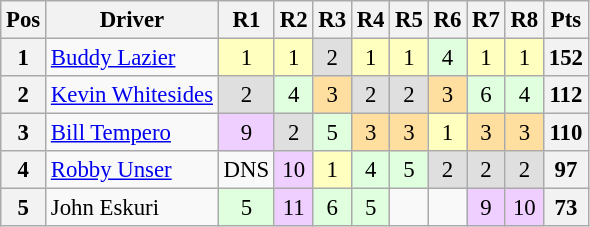<table class="wikitable" style="font-size: 95%">
<tr valign="top">
<th valign="middle">Pos</th>
<th valign="middle">Driver</th>
<th valign="middle">R1<br></th>
<th valign="middle">R2<br></th>
<th valign="middle">R3<br></th>
<th valign="middle">R4<br></th>
<th valign="middle">R5<br></th>
<th valign="middle">R6<br></th>
<th valign="middle">R7<br></th>
<th valign="middle">R8<br></th>
<th valign="middle">Pts</th>
</tr>
<tr>
<th>1</th>
<td> <a href='#'>Buddy Lazier</a></td>
<td style="background:#FFFFBF;" align=center>1</td>
<td style="background:#FFFFBF;" align=center>1</td>
<td style="background:#DFDFDF;" align=center>2</td>
<td style="background:#FFFFBF;" align=center>1</td>
<td style="background:#FFFFBF;" align=center>1</td>
<td style="background:#DFFFDF;" align=center>4</td>
<td style="background:#FFFFBF;" align=center>1</td>
<td style="background:#FFFFBF;" align=center>1</td>
<th>152</th>
</tr>
<tr>
<th>2</th>
<td> <a href='#'>Kevin Whitesides</a> </td>
<td style="background:#DFDFDF;" align=center>2</td>
<td style="background:#DFFFDF;" align=center>4</td>
<td style="background:#FFDF9F;" align=center>3</td>
<td style="background:#DFDFDF;" align=center>2</td>
<td style="background:#DFDFDF;" align=center>2</td>
<td style="background:#FFDF9F;" align=center>3</td>
<td style="background:#DFFFDF;" align=center>6</td>
<td style="background:#DFFFDF;" align=center>4</td>
<th>112</th>
</tr>
<tr>
<th>3</th>
<td> <a href='#'>Bill Tempero</a></td>
<td style="background:#EFCFFF;" align=center>9</td>
<td style="background:#DFDFDF;" align=center>2</td>
<td style="background:#DFFFDF;" align=center>5</td>
<td style="background:#FFDF9F;" align=center>3</td>
<td style="background:#FFDF9F;" align=center>3</td>
<td style="background:#FFFFBF;" align=center>1</td>
<td style="background:#FFDF9F;" align=center>3</td>
<td style="background:#FFDF9F;" align=center>3</td>
<th>110</th>
</tr>
<tr>
<th>4</th>
<td> <a href='#'>Robby Unser</a></td>
<td>DNS</td>
<td style="background:#EFCFFF;" align=center>10</td>
<td style="background:#FFFFBF;" align=center>1</td>
<td style="background:#DFFFDF;" align=center>4</td>
<td style="background:#DFFFDF;" align=center>5</td>
<td style="background:#DFDFDF;" align=center>2</td>
<td style="background:#DFDFDF;" align=center>2</td>
<td style="background:#DFDFDF;" align=center>2</td>
<th>97</th>
</tr>
<tr>
<th>5</th>
<td> John Eskuri</td>
<td style="background:#DFFFDF;" align=center>5</td>
<td style="background:#EFCFFF;" align=center>11</td>
<td style="background:#DFFFDF;" align=center>6</td>
<td style="background:#DFFFDF;" align=center>5</td>
<td></td>
<td></td>
<td style="background:#EFCFFF;" align=center>9</td>
<td style="background:#EFCFFF;" align=center>10</td>
<th>73</th>
</tr>
</table>
